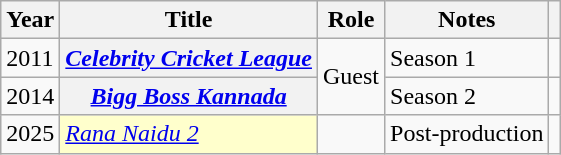<table class="wikitable sortable plainrowheaders">
<tr>
<th scope="col">Year</th>
<th scope="col">Title</th>
<th scope="col">Role</th>
<th scope="col" class="unsortable">Notes</th>
<th scope="col" class="unsortable"></th>
</tr>
<tr>
<td>2011</td>
<th scope= "row"><em><a href='#'>Celebrity Cricket League</a></em></th>
<td rowspan="2">Guest</td>
<td>Season 1</td>
<td></td>
</tr>
<tr>
<td>2014</td>
<th scope= "row"><em><a href='#'>Bigg Boss Kannada</a></em></th>
<td>Season 2</td>
<td></td>
</tr>
<tr>
<td>2025</td>
<td style="background: #FFFFCC;"><em><a href='#'>Rana Naidu 2</a></em> </td>
<td></td>
<td>Post-production</td>
<td></td>
</tr>
</table>
